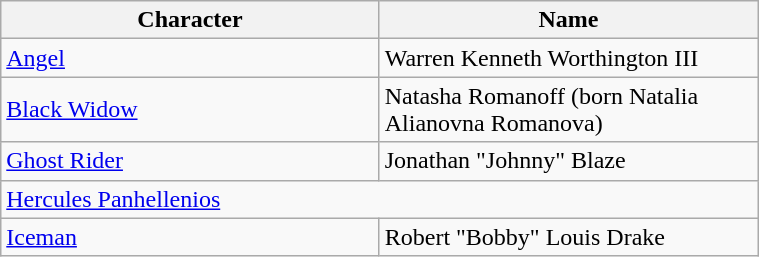<table class="wikitable sortable" style="width:40%;">
<tr>
<th scope=col style="width:20%;">Character</th>
<th scope=col style="width:20%;">Name</th>
</tr>
<tr>
<td><a href='#'>Angel</a></td>
<td>Warren Kenneth Worthington III</td>
</tr>
<tr>
<td><a href='#'>Black Widow</a></td>
<td>Natasha Romanoff (born Natalia Alianovna Romanova)</td>
</tr>
<tr>
<td><a href='#'>Ghost Rider</a></td>
<td>Jonathan "Johnny" Blaze</td>
</tr>
<tr>
<td colspan=2><a href='#'>Hercules Panhellenios</a></td>
</tr>
<tr>
<td><a href='#'>Iceman</a></td>
<td>Robert "Bobby" Louis Drake</td>
</tr>
</table>
